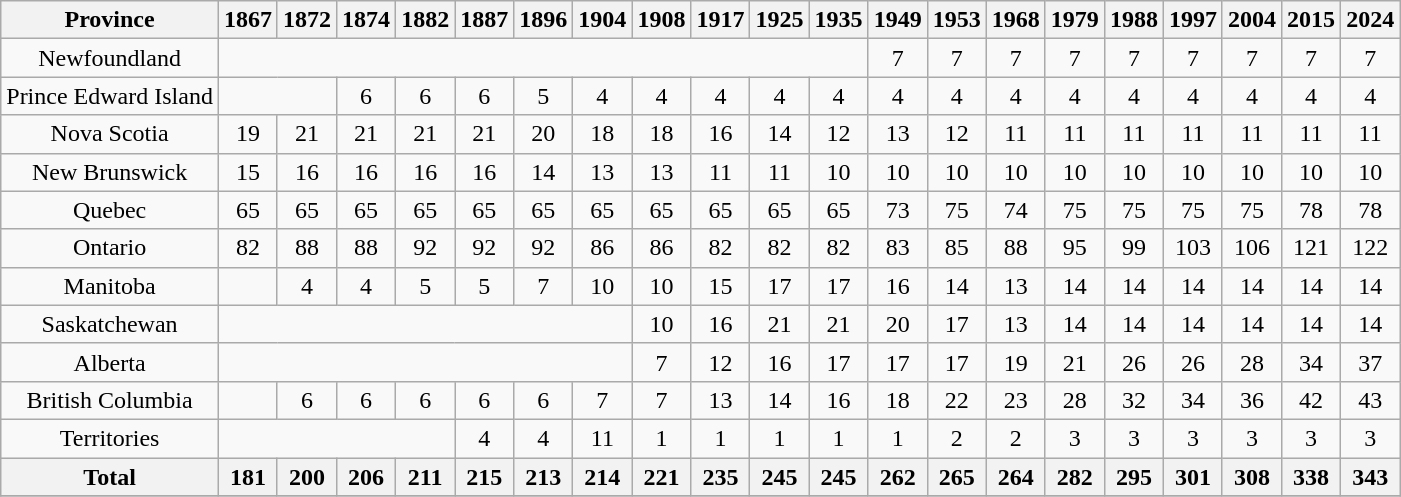<table class="wikitable" style="text-align:center">
<tr>
<th>Province</th>
<th>1867</th>
<th>1872</th>
<th>1874</th>
<th>1882</th>
<th>1887</th>
<th>1896</th>
<th>1904</th>
<th>1908</th>
<th>1917</th>
<th>1925</th>
<th>1935</th>
<th>1949</th>
<th>1953</th>
<th>1968</th>
<th>1979</th>
<th>1988</th>
<th>1997</th>
<th>2004</th>
<th>2015</th>
<th>2024</th>
</tr>
<tr>
<td>Newfoundland</td>
<td colspan=11></td>
<td>7</td>
<td>7</td>
<td>7</td>
<td>7</td>
<td>7</td>
<td>7</td>
<td>7</td>
<td>7</td>
<td>7</td>
</tr>
<tr>
<td>Prince Edward Island</td>
<td colspan=2></td>
<td>6</td>
<td>6</td>
<td>6</td>
<td>5</td>
<td>4</td>
<td>4</td>
<td>4</td>
<td>4</td>
<td>4</td>
<td>4</td>
<td>4</td>
<td>4</td>
<td>4</td>
<td>4</td>
<td>4</td>
<td>4</td>
<td>4</td>
<td>4</td>
</tr>
<tr>
<td>Nova Scotia</td>
<td>19</td>
<td>21</td>
<td>21</td>
<td>21</td>
<td>21</td>
<td>20</td>
<td>18</td>
<td>18</td>
<td>16</td>
<td>14</td>
<td>12</td>
<td>13</td>
<td>12</td>
<td>11</td>
<td>11</td>
<td>11</td>
<td>11</td>
<td>11</td>
<td>11</td>
<td>11</td>
</tr>
<tr>
<td>New Brunswick</td>
<td>15</td>
<td>16</td>
<td>16</td>
<td>16</td>
<td>16</td>
<td>14</td>
<td>13</td>
<td>13</td>
<td>11</td>
<td>11</td>
<td>10</td>
<td>10</td>
<td>10</td>
<td>10</td>
<td>10</td>
<td>10</td>
<td>10</td>
<td>10</td>
<td>10</td>
<td>10</td>
</tr>
<tr>
<td>Quebec</td>
<td>65</td>
<td>65</td>
<td>65</td>
<td>65</td>
<td>65</td>
<td>65</td>
<td>65</td>
<td>65</td>
<td>65</td>
<td>65</td>
<td>65</td>
<td>73</td>
<td>75</td>
<td>74</td>
<td>75</td>
<td>75</td>
<td>75</td>
<td>75</td>
<td>78</td>
<td>78</td>
</tr>
<tr>
<td>Ontario</td>
<td>82</td>
<td>88</td>
<td>88</td>
<td>92</td>
<td>92</td>
<td>92</td>
<td>86</td>
<td>86</td>
<td>82</td>
<td>82</td>
<td>82</td>
<td>83</td>
<td>85</td>
<td>88</td>
<td>95</td>
<td>99</td>
<td>103</td>
<td>106</td>
<td>121</td>
<td>122</td>
</tr>
<tr>
<td>Manitoba</td>
<td></td>
<td>4</td>
<td>4</td>
<td>5</td>
<td>5</td>
<td>7</td>
<td>10</td>
<td>10</td>
<td>15</td>
<td>17</td>
<td>17</td>
<td>16</td>
<td>14</td>
<td>13</td>
<td>14</td>
<td>14</td>
<td>14</td>
<td>14</td>
<td>14</td>
<td>14</td>
</tr>
<tr>
<td>Saskatchewan</td>
<td colspan=7></td>
<td>10</td>
<td>16</td>
<td>21</td>
<td>21</td>
<td>20</td>
<td>17</td>
<td>13</td>
<td>14</td>
<td>14</td>
<td>14</td>
<td>14</td>
<td>14</td>
<td>14</td>
</tr>
<tr>
<td>Alberta</td>
<td colspan=7></td>
<td>7</td>
<td>12</td>
<td>16</td>
<td>17</td>
<td>17</td>
<td>17</td>
<td>19</td>
<td>21</td>
<td>26</td>
<td>26</td>
<td>28</td>
<td>34</td>
<td>37</td>
</tr>
<tr>
<td>British Columbia</td>
<td></td>
<td>6</td>
<td>6</td>
<td>6</td>
<td>6</td>
<td>6</td>
<td>7</td>
<td>7</td>
<td>13</td>
<td>14</td>
<td>16</td>
<td>18</td>
<td>22</td>
<td>23</td>
<td>28</td>
<td>32</td>
<td>34</td>
<td>36</td>
<td>42</td>
<td>43</td>
</tr>
<tr>
<td>Territories</td>
<td colspan=4></td>
<td>4</td>
<td>4</td>
<td>11</td>
<td>1</td>
<td>1</td>
<td>1</td>
<td>1</td>
<td>1</td>
<td>2</td>
<td>2</td>
<td>3</td>
<td>3</td>
<td>3</td>
<td>3</td>
<td>3</td>
<td>3</td>
</tr>
<tr>
<th>Total</th>
<th>181</th>
<th>200</th>
<th>206</th>
<th>211</th>
<th>215</th>
<th>213</th>
<th>214</th>
<th>221</th>
<th>235</th>
<th>245</th>
<th>245</th>
<th>262</th>
<th>265</th>
<th>264</th>
<th>282</th>
<th>295</th>
<th>301</th>
<th>308</th>
<th>338</th>
<th>343</th>
</tr>
<tr>
</tr>
</table>
